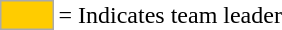<table>
<tr>
<td style="background-color:#FFCC00; border:1px solid #aaaaaa; width:2em;"></td>
<td>= Indicates team leader</td>
</tr>
</table>
